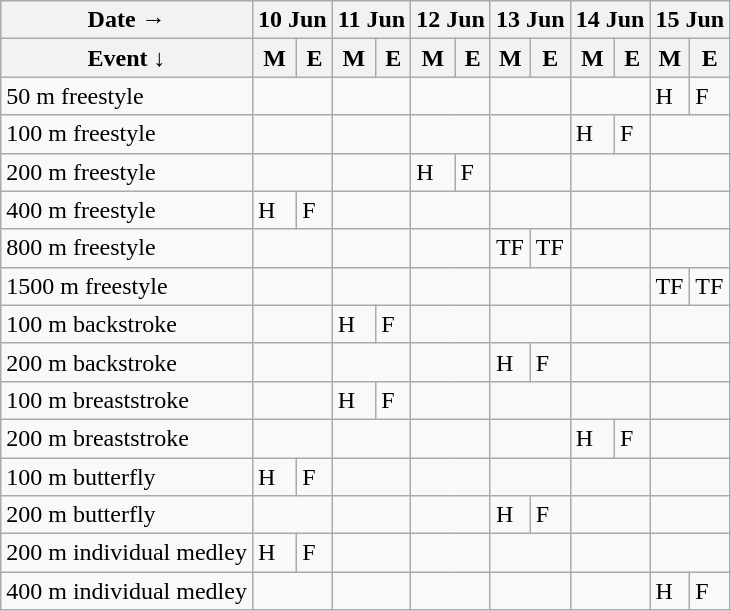<table class="wikitable swimming-schedule" style="flex:auto 0 1">
<tr>
<th>Date →</th>
<th colspan=2>10 Jun</th>
<th colspan="2">11 Jun</th>
<th colspan="2">12 Jun</th>
<th colspan="2">13 Jun</th>
<th colspan="2">14 Jun</th>
<th colspan="2">15 Jun</th>
</tr>
<tr>
<th>Event ↓</th>
<th>M</th>
<th>E</th>
<th>M</th>
<th>E</th>
<th>M</th>
<th>E</th>
<th>M</th>
<th>E</th>
<th>M</th>
<th>E</th>
<th>M</th>
<th>E</th>
</tr>
<tr>
<td class=event>50 m freestyle</td>
<td colspan=2></td>
<td colspan=2></td>
<td colspan=2></td>
<td colspan=2></td>
<td colspan=2></td>
<td class=heats>H</td>
<td class=final>F</td>
</tr>
<tr>
<td class=event>100 m freestyle</td>
<td colspan=2></td>
<td colspan=2></td>
<td colspan=2></td>
<td colspan=2></td>
<td class=heats>H</td>
<td class=final>F</td>
<td colspan=2></td>
</tr>
<tr>
<td class=event>200 m freestyle</td>
<td colspan=2></td>
<td colspan=2></td>
<td class=heats>H</td>
<td class=final>F</td>
<td colspan=2></td>
<td colspan=2></td>
<td colspan=2></td>
</tr>
<tr>
<td class=event>400 m freestyle</td>
<td class=heats>H</td>
<td class=final>F</td>
<td colspan=2></td>
<td colspan=2></td>
<td colspan=2></td>
<td colspan=2></td>
<td colspan=2></td>
</tr>
<tr>
<td class=event>800 m freestyle</td>
<td colspan=2></td>
<td colspan=2></td>
<td colspan=2></td>
<td class=final>TF</td>
<td class=final>TF</td>
<td colspan=2></td>
<td colspan=2></td>
</tr>
<tr>
<td class=event>1500 m freestyle</td>
<td colspan=2></td>
<td colspan=2></td>
<td colspan=2></td>
<td colspan=2></td>
<td colspan=2></td>
<td class=final>TF</td>
<td class=final>TF</td>
</tr>
<tr>
<td class=event>100 m backstroke</td>
<td colspan=2></td>
<td class=heats>H</td>
<td class=final>F</td>
<td colspan=2></td>
<td colspan=2></td>
<td colspan=2></td>
<td colspan=2></td>
</tr>
<tr>
<td class=event>200 m backstroke</td>
<td colspan=2></td>
<td colspan=2></td>
<td colspan=2></td>
<td class=heats>H</td>
<td class=final>F</td>
<td colspan=2></td>
<td colspan=2></td>
</tr>
<tr>
<td class=event>100 m breaststroke</td>
<td colspan=2></td>
<td class=heats>H</td>
<td class=final>F</td>
<td colspan=2></td>
<td colspan=2></td>
<td colspan=2></td>
<td colspan=2></td>
</tr>
<tr>
<td class=event>200 m breaststroke</td>
<td colspan=2></td>
<td colspan=2></td>
<td colspan=2></td>
<td colspan=2></td>
<td class=heats>H</td>
<td class=final>F</td>
<td colspan=2></td>
</tr>
<tr>
<td class=event>100 m butterfly</td>
<td class=heats>H</td>
<td class=final>F</td>
<td colspan=2></td>
<td colspan=2></td>
<td colspan=2></td>
<td colspan=2></td>
<td colspan=2></td>
</tr>
<tr>
<td class=event>200 m butterfly</td>
<td colspan=2></td>
<td colspan=2></td>
<td colspan=2></td>
<td class=heats>H</td>
<td class=final>F</td>
<td colspan=2></td>
<td colspan=2></td>
</tr>
<tr>
<td class=event>200 m individual medley</td>
<td class=heats>H</td>
<td class=final>F</td>
<td colspan=2></td>
<td colspan=2></td>
<td colspan=2></td>
<td colspan=2></td>
<td colspan=2></td>
</tr>
<tr>
<td class=event>400 m individual medley</td>
<td colspan=2></td>
<td colspan=2></td>
<td colspan=2></td>
<td colspan=2></td>
<td colspan=2></td>
<td class=heats>H</td>
<td class=final>F</td>
</tr>
</table>
